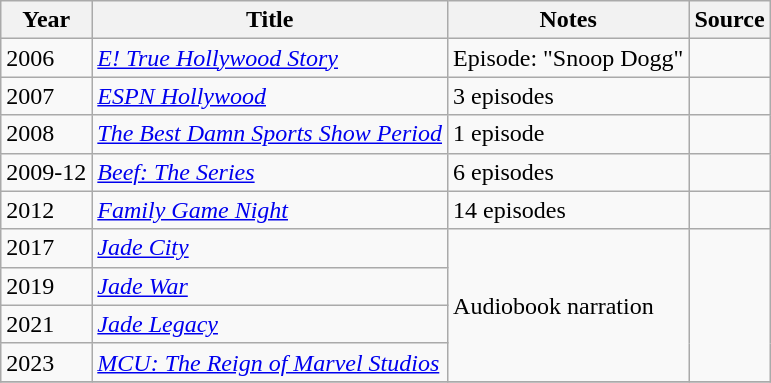<table class="wikitable sortable">
<tr>
<th>Year</th>
<th>Title</th>
<th>Notes</th>
<th>Source</th>
</tr>
<tr>
<td>2006</td>
<td><em><a href='#'>E! True Hollywood Story</a></em></td>
<td>Episode: "Snoop Dogg"</td>
<td></td>
</tr>
<tr>
<td>2007</td>
<td><em><a href='#'>ESPN Hollywood</a></em></td>
<td>3 episodes</td>
<td></td>
</tr>
<tr>
<td>2008</td>
<td data-sort-value="Best Damn Sports Show Period, The"><em><a href='#'>The Best Damn Sports Show Period</a></em></td>
<td>1 episode</td>
<td></td>
</tr>
<tr>
<td>2009-12</td>
<td><em><a href='#'>Beef: The Series</a></em></td>
<td>6 episodes</td>
<td></td>
</tr>
<tr>
<td>2012</td>
<td><em><a href='#'>Family Game Night</a></em></td>
<td>14 episodes</td>
<td></td>
</tr>
<tr>
<td>2017</td>
<td><em><a href='#'>Jade City</a></em></td>
<td rowspan="4">Audiobook narration</td>
<td rowspan="4"></td>
</tr>
<tr>
<td>2019</td>
<td><em><a href='#'>Jade War</a></em></td>
</tr>
<tr>
<td>2021</td>
<td><em><a href='#'>Jade Legacy</a></em></td>
</tr>
<tr>
<td>2023</td>
<td><em><a href='#'>MCU: The Reign of Marvel Studios</a></em></td>
</tr>
<tr>
</tr>
</table>
